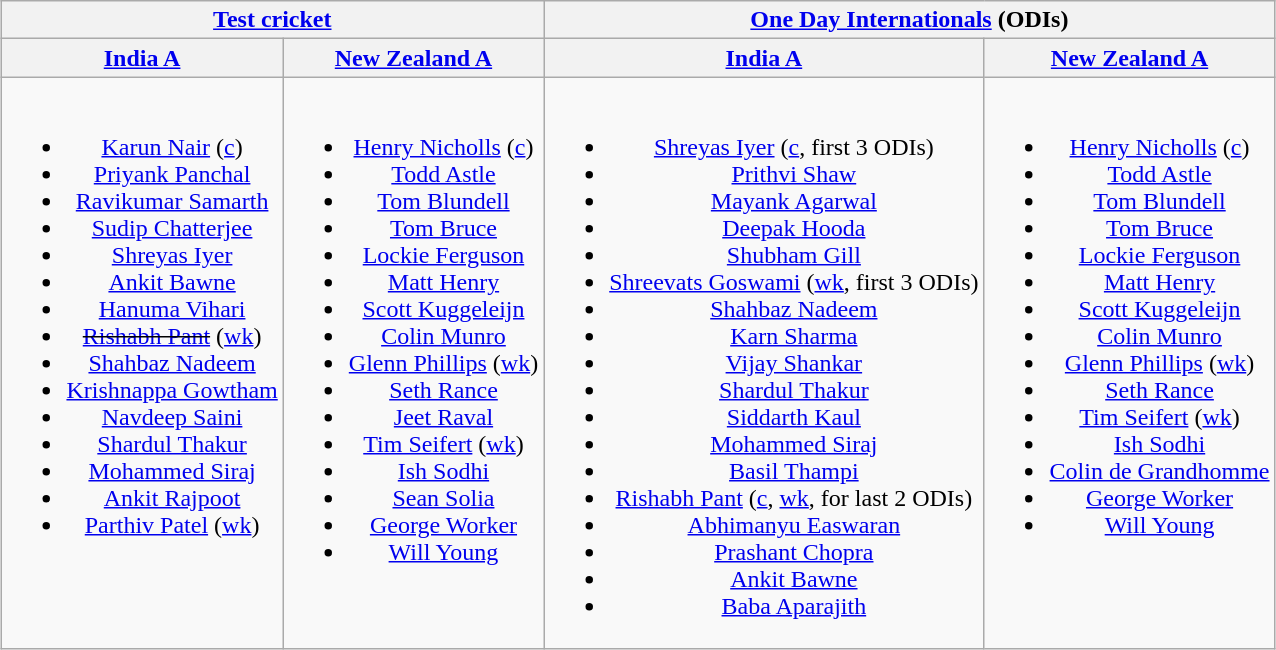<table class="wikitable" style="text-align:center; margin:auto">
<tr>
<th colspan=2><a href='#'>Test cricket</a></th>
<th colspan=2><a href='#'>One Day Internationals</a> (ODIs)</th>
</tr>
<tr>
<th> <a href='#'>India A</a></th>
<th> <a href='#'>New Zealand A</a></th>
<th> <a href='#'>India A</a></th>
<th> <a href='#'>New Zealand A</a></th>
</tr>
<tr style="vertical-align:top">
<td><br><ul><li><a href='#'>Karun Nair</a> (<a href='#'>c</a>)</li><li><a href='#'>Priyank Panchal</a></li><li><a href='#'>Ravikumar Samarth</a></li><li><a href='#'>Sudip Chatterjee</a></li><li><a href='#'>Shreyas Iyer</a></li><li><a href='#'>Ankit Bawne</a></li><li><a href='#'>Hanuma Vihari</a></li><li><s><a href='#'>Rishabh Pant</a></s> (<a href='#'>wk</a>)</li><li><a href='#'>Shahbaz Nadeem</a></li><li><a href='#'>Krishnappa Gowtham</a></li><li><a href='#'>Navdeep Saini</a></li><li><a href='#'>Shardul Thakur</a></li><li><a href='#'>Mohammed Siraj</a></li><li><a href='#'>Ankit Rajpoot</a></li><li><a href='#'>Parthiv Patel</a> (<a href='#'>wk</a>)</li></ul></td>
<td><br><ul><li><a href='#'>Henry Nicholls</a> (<a href='#'>c</a>)</li><li><a href='#'>Todd Astle</a></li><li><a href='#'>Tom Blundell</a></li><li><a href='#'>Tom Bruce</a></li><li><a href='#'>Lockie Ferguson</a></li><li><a href='#'>Matt Henry</a></li><li><a href='#'>Scott Kuggeleijn</a></li><li><a href='#'>Colin Munro</a></li><li><a href='#'>Glenn Phillips</a> (<a href='#'>wk</a>)</li><li><a href='#'>Seth Rance</a></li><li><a href='#'>Jeet Raval</a></li><li><a href='#'>Tim Seifert</a> (<a href='#'>wk</a>)</li><li><a href='#'>Ish Sodhi</a></li><li><a href='#'>Sean Solia</a></li><li><a href='#'>George Worker</a></li><li><a href='#'>Will Young</a></li></ul></td>
<td><br><ul><li><a href='#'>Shreyas Iyer</a> (<a href='#'>c</a>, first 3 ODIs)</li><li><a href='#'>Prithvi Shaw</a></li><li><a href='#'>Mayank Agarwal</a></li><li><a href='#'>Deepak Hooda</a></li><li><a href='#'>Shubham Gill</a></li><li><a href='#'>Shreevats Goswami</a> (<a href='#'>wk</a>, first 3 ODIs)</li><li><a href='#'>Shahbaz Nadeem</a></li><li><a href='#'>Karn Sharma</a></li><li><a href='#'>Vijay Shankar</a></li><li><a href='#'>Shardul Thakur</a></li><li><a href='#'>Siddarth Kaul</a></li><li><a href='#'>Mohammed Siraj</a></li><li><a href='#'>Basil Thampi</a></li><li><a href='#'>Rishabh Pant</a> (<a href='#'>c</a>, <a href='#'>wk</a>, for last 2 ODIs)</li><li><a href='#'>Abhimanyu Easwaran</a></li><li><a href='#'>Prashant Chopra</a></li><li><a href='#'>Ankit Bawne</a></li><li><a href='#'>Baba Aparajith</a></li></ul></td>
<td><br><ul><li><a href='#'>Henry Nicholls</a> (<a href='#'>c</a>)</li><li><a href='#'>Todd Astle</a></li><li><a href='#'>Tom Blundell</a></li><li><a href='#'>Tom Bruce</a></li><li><a href='#'>Lockie Ferguson</a></li><li><a href='#'>Matt Henry</a></li><li><a href='#'>Scott Kuggeleijn</a></li><li><a href='#'>Colin Munro</a></li><li><a href='#'>Glenn Phillips</a> (<a href='#'>wk</a>)</li><li><a href='#'>Seth Rance</a></li><li><a href='#'>Tim Seifert</a> (<a href='#'>wk</a>)</li><li><a href='#'>Ish Sodhi</a></li><li><a href='#'>Colin de Grandhomme</a></li><li><a href='#'>George Worker</a></li><li><a href='#'>Will Young</a></li></ul></td>
</tr>
</table>
